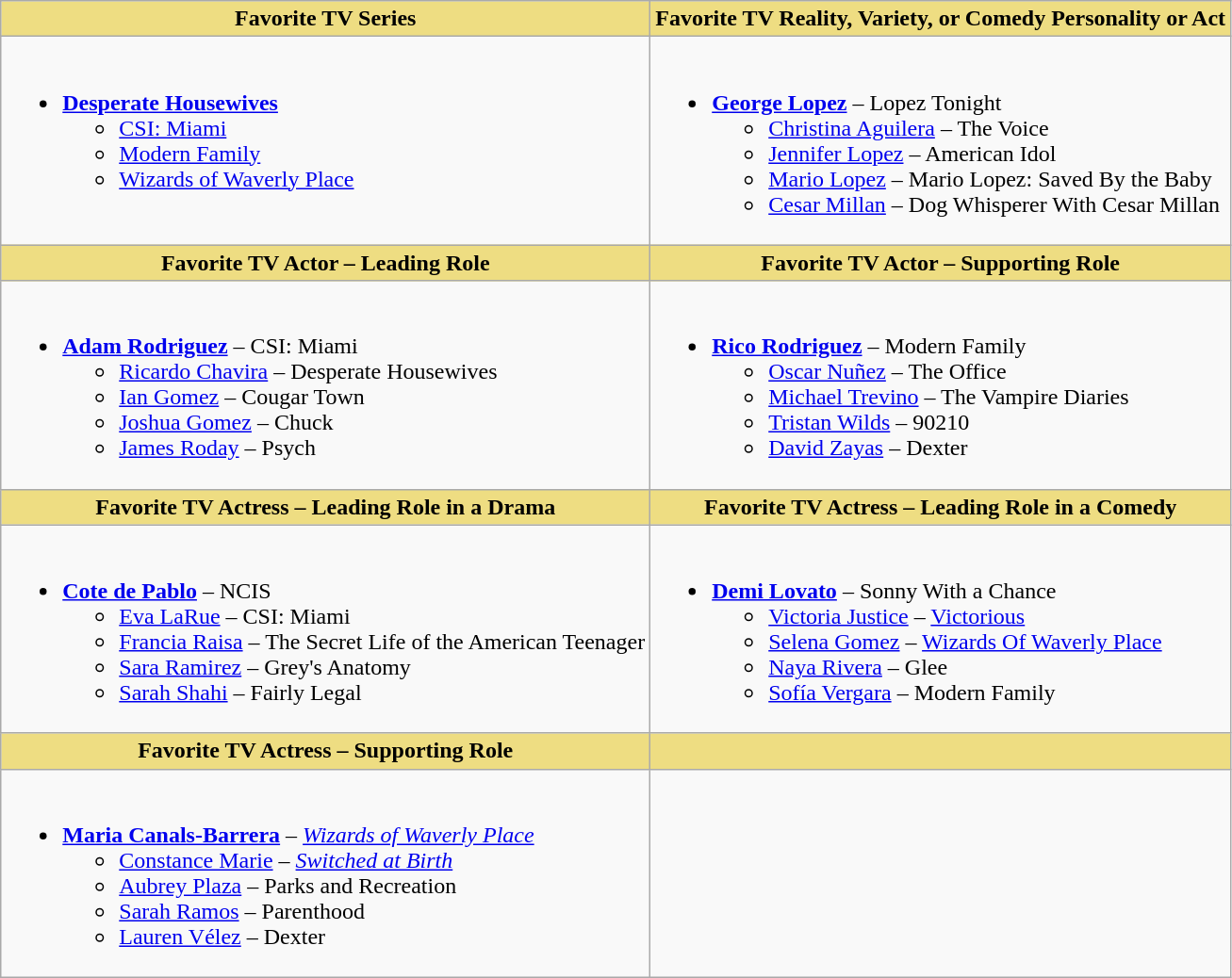<table class="wikitable plainrowheaders">
<tr>
<th style="background:#EEDD82;">Favorite TV Series</th>
<th style="background:#EEDD82;">Favorite TV Reality, Variety, or Comedy Personality or Act</th>
</tr>
<tr>
<td valign="top"><br><ul><li><strong><a href='#'>Desperate Housewives</a></strong><ul><li><a href='#'>CSI: Miami</a></li><li><a href='#'>Modern Family</a></li><li><a href='#'>Wizards of Waverly Place</a></li></ul></li></ul></td>
<td valign="top"><br><ul><li><strong><a href='#'>George Lopez</a></strong> – Lopez Tonight<ul><li><a href='#'>Christina Aguilera</a> – The Voice</li><li><a href='#'>Jennifer Lopez</a> – American Idol</li><li><a href='#'>Mario Lopez</a> – Mario Lopez: Saved By the Baby</li><li><a href='#'>Cesar Millan</a> – Dog Whisperer With Cesar Millan</li></ul></li></ul></td>
</tr>
<tr>
<th style="background:#EEDD82;">Favorite TV Actor – Leading Role</th>
<th style="background:#EEDD82;">Favorite TV Actor – Supporting Role</th>
</tr>
<tr>
<td valign="top"><br><ul><li><strong><a href='#'>Adam Rodriguez</a></strong> – CSI: Miami<ul><li><a href='#'>Ricardo Chavira</a> – Desperate Housewives</li><li><a href='#'>Ian Gomez</a> – Cougar Town</li><li><a href='#'>Joshua Gomez</a> – Chuck</li><li><a href='#'>James Roday</a> – Psych</li></ul></li></ul></td>
<td valign="top"><br><ul><li><strong><a href='#'>Rico Rodriguez</a></strong> – Modern Family<ul><li><a href='#'>Oscar Nuñez</a> – The Office</li><li><a href='#'>Michael Trevino</a> – The Vampire Diaries</li><li><a href='#'>Tristan Wilds</a> – 90210</li><li><a href='#'>David Zayas</a> – Dexter</li></ul></li></ul></td>
</tr>
<tr>
<th style="background:#EEDD82;">Favorite TV Actress – Leading Role in a Drama</th>
<th style="background:#EEDD82;">Favorite TV Actress – Leading Role in a Comedy</th>
</tr>
<tr>
<td valign="top"><br><ul><li><strong><a href='#'>Cote de Pablo</a></strong> – NCIS<ul><li><a href='#'>Eva LaRue</a> – CSI: Miami</li><li><a href='#'>Francia Raisa</a> – The Secret Life of the American Teenager</li><li><a href='#'>Sara Ramirez</a> – Grey's Anatomy</li><li><a href='#'>Sarah Shahi</a> – Fairly Legal</li></ul></li></ul></td>
<td valign="top"><br><ul><li><strong><a href='#'>Demi Lovato</a></strong> – Sonny With a Chance<ul><li><a href='#'>Victoria Justice</a> – <a href='#'>Victorious</a></li><li><a href='#'>Selena Gomez</a> – <a href='#'>Wizards Of Waverly Place</a></li><li><a href='#'>Naya Rivera</a> – Glee</li><li><a href='#'>Sofía Vergara</a> – Modern Family</li></ul></li></ul></td>
</tr>
<tr>
<th style="background:#EEDD82;">Favorite TV Actress – Supporting Role</th>
<th style="background:#EEDD82;"></th>
</tr>
<tr>
<td valign="top"><br><ul><li><strong><a href='#'>Maria Canals-Barrera</a></strong> – <em><a href='#'>Wizards of Waverly Place</a></em><ul><li><a href='#'>Constance Marie</a> – <em><a href='#'>Switched at Birth</a></em></li><li><a href='#'>Aubrey Plaza</a> – Parks and Recreation</li><li><a href='#'>Sarah Ramos</a> – Parenthood</li><li><a href='#'>Lauren Vélez</a> – Dexter</li></ul></li></ul></td>
</tr>
</table>
